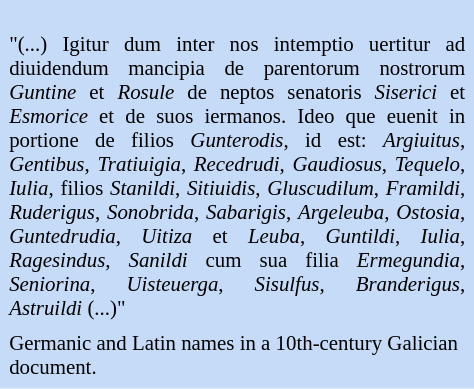<table class="toccolours" style="float: right; margin-left: 1em; margin-right: 1em; font-size: 87%; background:#c6dbf7; color:black; width:23em; max-width: 25%;" cellspacing="5">
<tr>
<td style="text-align: justify;"><br>"(...) Igitur dum inter nos intemptio uertitur ad diuidendum mancipia de parentorum nostrorum <em>Guntine</em> et <em>Rosule</em> de neptos senatoris <em>Siserici</em> et <em>Esmorice</em> et de suos iermanos. Ideo que euenit in portione de filios <em>Gunterodis</em>, id est: <em>Argiuitus</em>, <em>Gentibus</em>, <em>Tratiuigia</em>, <em>Recedrudi</em>, <em>Gaudiosus</em>, <em>Tequelo</em>, <em>Iulia</em>, filios <em>Stanildi</em>, <em>Sitiuidis</em>, <em>Gluscudilum</em>, <em>Framildi</em>, <em>Ruderigus</em>, <em>Sonobrida</em>, <em>Sabarigis</em>, <em>Argeleuba</em>, <em>Ostosia</em>, <em>Guntedrudia</em>, <em>Uitiza</em> et <em>Leuba</em>, <em>Guntildi</em>, <em>Iulia</em>, <em>Ragesindus</em>, <em>Sanildi</em> cum sua filia <em>Ermegundia</em>, <em>Seniorina</em>, <em>Uisteuerga</em>, <em>Sisulfus</em>, <em>Branderigus</em>, <em>Astruildi</em> (...)"</td>
</tr>
<tr>
<td style="text-align: left;">Germanic and Latin names in a 10th-century Galician document.</td>
</tr>
</table>
